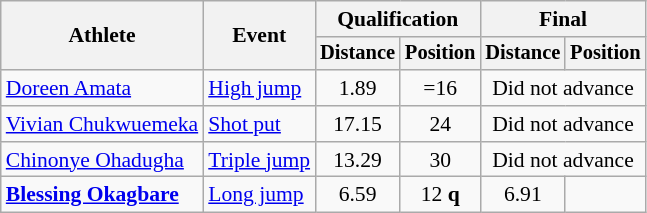<table class=wikitable style="font-size:90%">
<tr>
<th rowspan="2">Athlete</th>
<th rowspan="2">Event</th>
<th colspan="2">Qualification</th>
<th colspan="2">Final</th>
</tr>
<tr style="font-size:95%">
<th>Distance</th>
<th>Position</th>
<th>Distance</th>
<th>Position</th>
</tr>
<tr align=center>
<td align=left><a href='#'>Doreen Amata</a></td>
<td align=left><a href='#'>High jump</a></td>
<td>1.89</td>
<td>=16</td>
<td colspan=2>Did not advance</td>
</tr>
<tr align=center>
<td align=left><a href='#'>Vivian Chukwuemeka</a></td>
<td align=left><a href='#'>Shot put</a></td>
<td>17.15</td>
<td>24</td>
<td colspan=2>Did not advance</td>
</tr>
<tr align=center>
<td align=left><a href='#'>Chinonye Ohadugha</a></td>
<td align=left><a href='#'>Triple jump</a></td>
<td>13.29</td>
<td>30</td>
<td colspan=2>Did not advance</td>
</tr>
<tr align=center>
<td align=left><strong><a href='#'>Blessing Okagbare</a></strong></td>
<td align=left><a href='#'>Long jump</a></td>
<td>6.59</td>
<td>12 <strong>q</strong></td>
<td>6.91</td>
<td></td>
</tr>
</table>
